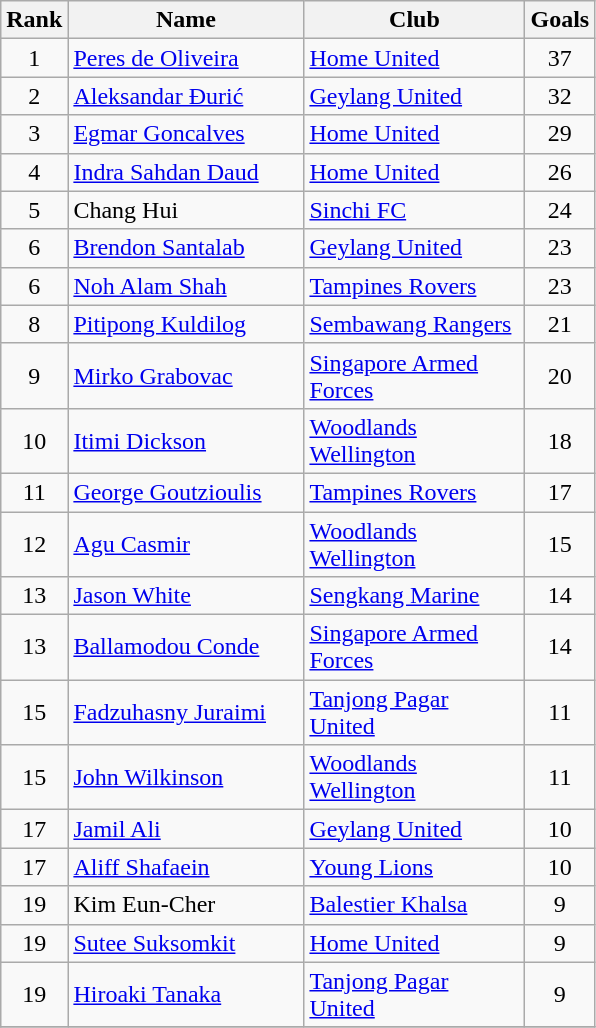<table class="wikitable sortable">
<tr>
<th>Rank</th>
<th width='150'>Name</th>
<th width='140'>Club</th>
<th>Goals</th>
</tr>
<tr>
<td align="center">1</td>
<td> <a href='#'>Peres de Oliveira</a></td>
<td><a href='#'>Home United</a></td>
<td align="center">37</td>
</tr>
<tr>
<td align="center">2</td>
<td> <a href='#'>Aleksandar Đurić</a></td>
<td><a href='#'>Geylang United</a></td>
<td align="center">32</td>
</tr>
<tr>
<td align="center">3</td>
<td> <a href='#'>Egmar Goncalves</a></td>
<td><a href='#'>Home United</a></td>
<td align="center">29</td>
</tr>
<tr>
<td align="center">4</td>
<td><a href='#'>Indra Sahdan Daud</a></td>
<td><a href='#'>Home United</a></td>
<td align="center">26</td>
</tr>
<tr>
<td align="center">5</td>
<td> Chang Hui</td>
<td> <a href='#'>Sinchi FC</a></td>
<td align="center">24</td>
</tr>
<tr>
<td align="center">6</td>
<td> <a href='#'>Brendon Santalab</a></td>
<td><a href='#'>Geylang United</a></td>
<td align="center">23</td>
</tr>
<tr>
<td align="center">6</td>
<td><a href='#'>Noh Alam Shah</a></td>
<td><a href='#'>Tampines Rovers</a></td>
<td align="center">23</td>
</tr>
<tr>
<td align="center">8</td>
<td> <a href='#'>Pitipong Kuldilog</a></td>
<td><a href='#'>Sembawang Rangers</a></td>
<td align="center">21</td>
</tr>
<tr>
<td align="center">9</td>
<td><a href='#'>Mirko Grabovac</a></td>
<td><a href='#'>Singapore Armed Forces</a></td>
<td align="center">20</td>
</tr>
<tr>
<td align="center">10</td>
<td> <a href='#'>Itimi Dickson</a></td>
<td><a href='#'>Woodlands Wellington</a></td>
<td align="center">18</td>
</tr>
<tr>
<td align="center">11</td>
<td> <a href='#'>George Goutzioulis</a></td>
<td><a href='#'>Tampines Rovers</a></td>
<td align="center">17</td>
</tr>
<tr>
<td align="center">12</td>
<td> <a href='#'>Agu Casmir</a></td>
<td><a href='#'>Woodlands Wellington</a></td>
<td align="center">15</td>
</tr>
<tr>
<td align="center">13</td>
<td> <a href='#'>Jason White</a></td>
<td><a href='#'>Sengkang Marine</a></td>
<td align="center">14</td>
</tr>
<tr>
<td align="center">13</td>
<td> <a href='#'>Ballamodou Conde</a></td>
<td><a href='#'>Singapore Armed Forces</a></td>
<td align="center">14</td>
</tr>
<tr>
<td align="center">15</td>
<td><a href='#'>Fadzuhasny Juraimi</a></td>
<td><a href='#'>Tanjong Pagar United</a></td>
<td align="center">11</td>
</tr>
<tr>
<td align="center">15</td>
<td> <a href='#'>John Wilkinson</a></td>
<td><a href='#'>Woodlands Wellington</a></td>
<td align="center">11</td>
</tr>
<tr>
<td align="center">17</td>
<td><a href='#'>Jamil Ali</a></td>
<td><a href='#'>Geylang United</a></td>
<td align="center">10</td>
</tr>
<tr>
<td align="center">17</td>
<td><a href='#'>Aliff Shafaein</a></td>
<td> <a href='#'>Young Lions</a></td>
<td align="center">10</td>
</tr>
<tr>
<td align="center">19</td>
<td> Kim Eun-Cher</td>
<td><a href='#'>Balestier Khalsa</a></td>
<td align="center">9</td>
</tr>
<tr>
<td align="center">19</td>
<td> <a href='#'>Sutee Suksomkit</a></td>
<td><a href='#'>Home United</a></td>
<td align="center">9</td>
</tr>
<tr>
<td align="center">19</td>
<td> <a href='#'>Hiroaki Tanaka</a></td>
<td><a href='#'>Tanjong Pagar United</a></td>
<td align="center">9</td>
</tr>
<tr>
</tr>
</table>
